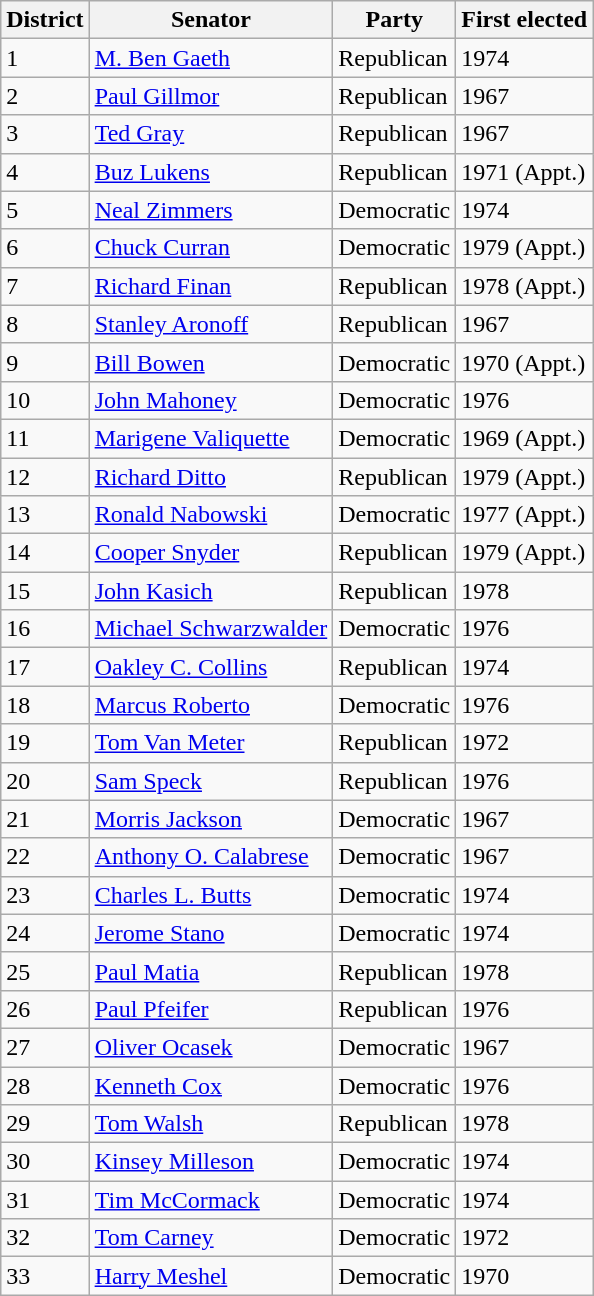<table class="wikitable sortable">
<tr>
<th>District</th>
<th>Senator</th>
<th>Party</th>
<th>First elected</th>
</tr>
<tr>
<td>1</td>
<td><a href='#'>M. Ben Gaeth</a></td>
<td>Republican</td>
<td>1974</td>
</tr>
<tr>
<td>2</td>
<td><a href='#'>Paul Gillmor</a></td>
<td>Republican</td>
<td>1967</td>
</tr>
<tr>
<td>3</td>
<td><a href='#'>Ted Gray</a></td>
<td>Republican</td>
<td>1967</td>
</tr>
<tr>
<td>4</td>
<td><a href='#'>Buz Lukens</a></td>
<td>Republican</td>
<td>1971 (Appt.)</td>
</tr>
<tr>
<td>5</td>
<td><a href='#'>Neal Zimmers</a></td>
<td>Democratic</td>
<td>1974</td>
</tr>
<tr>
<td>6</td>
<td><a href='#'>Chuck Curran</a></td>
<td>Democratic</td>
<td>1979 (Appt.)</td>
</tr>
<tr>
<td>7</td>
<td><a href='#'>Richard Finan</a></td>
<td>Republican</td>
<td>1978 (Appt.)</td>
</tr>
<tr>
<td>8</td>
<td><a href='#'>Stanley Aronoff</a></td>
<td>Republican</td>
<td>1967</td>
</tr>
<tr>
<td>9</td>
<td><a href='#'>Bill Bowen</a></td>
<td>Democratic</td>
<td>1970 (Appt.)</td>
</tr>
<tr>
<td>10</td>
<td><a href='#'>John Mahoney</a></td>
<td>Democratic</td>
<td>1976</td>
</tr>
<tr>
<td>11</td>
<td><a href='#'>Marigene Valiquette</a></td>
<td>Democratic</td>
<td>1969 (Appt.)</td>
</tr>
<tr>
<td>12</td>
<td><a href='#'>Richard Ditto</a></td>
<td>Republican</td>
<td>1979 (Appt.)</td>
</tr>
<tr>
<td>13</td>
<td><a href='#'>Ronald Nabowski</a></td>
<td>Democratic</td>
<td>1977 (Appt.)</td>
</tr>
<tr>
<td>14</td>
<td><a href='#'>Cooper Snyder</a></td>
<td>Republican</td>
<td>1979 (Appt.)</td>
</tr>
<tr>
<td>15</td>
<td><a href='#'>John Kasich</a></td>
<td>Republican</td>
<td>1978</td>
</tr>
<tr>
<td>16</td>
<td><a href='#'>Michael Schwarzwalder</a></td>
<td>Democratic</td>
<td>1976</td>
</tr>
<tr>
<td>17</td>
<td><a href='#'>Oakley C. Collins</a></td>
<td>Republican</td>
<td>1974</td>
</tr>
<tr>
<td>18</td>
<td><a href='#'>Marcus Roberto</a></td>
<td>Democratic</td>
<td>1976</td>
</tr>
<tr>
<td>19</td>
<td><a href='#'>Tom Van Meter</a></td>
<td>Republican</td>
<td>1972</td>
</tr>
<tr>
<td>20</td>
<td><a href='#'>Sam Speck</a></td>
<td>Republican</td>
<td>1976</td>
</tr>
<tr>
<td>21</td>
<td><a href='#'>Morris Jackson</a></td>
<td>Democratic</td>
<td>1967</td>
</tr>
<tr>
<td>22</td>
<td><a href='#'>Anthony O. Calabrese</a></td>
<td>Democratic</td>
<td>1967</td>
</tr>
<tr>
<td>23</td>
<td><a href='#'>Charles L. Butts</a></td>
<td>Democratic</td>
<td>1974</td>
</tr>
<tr>
<td>24</td>
<td><a href='#'>Jerome Stano</a></td>
<td>Democratic</td>
<td>1974</td>
</tr>
<tr>
<td>25</td>
<td><a href='#'>Paul Matia</a></td>
<td>Republican</td>
<td>1978</td>
</tr>
<tr>
<td>26</td>
<td><a href='#'>Paul Pfeifer</a></td>
<td>Republican</td>
<td>1976</td>
</tr>
<tr>
<td>27</td>
<td><a href='#'>Oliver Ocasek</a></td>
<td>Democratic</td>
<td>1967</td>
</tr>
<tr>
<td>28</td>
<td><a href='#'>Kenneth Cox</a></td>
<td>Democratic</td>
<td>1976</td>
</tr>
<tr>
<td>29</td>
<td><a href='#'>Tom Walsh</a></td>
<td>Republican</td>
<td>1978</td>
</tr>
<tr>
<td>30</td>
<td><a href='#'>Kinsey Milleson</a></td>
<td>Democratic</td>
<td>1974</td>
</tr>
<tr>
<td>31</td>
<td><a href='#'>Tim McCormack</a></td>
<td>Democratic</td>
<td>1974</td>
</tr>
<tr>
<td>32</td>
<td><a href='#'>Tom Carney</a></td>
<td>Democratic</td>
<td>1972</td>
</tr>
<tr>
<td>33</td>
<td><a href='#'>Harry Meshel</a></td>
<td>Democratic</td>
<td>1970</td>
</tr>
</table>
